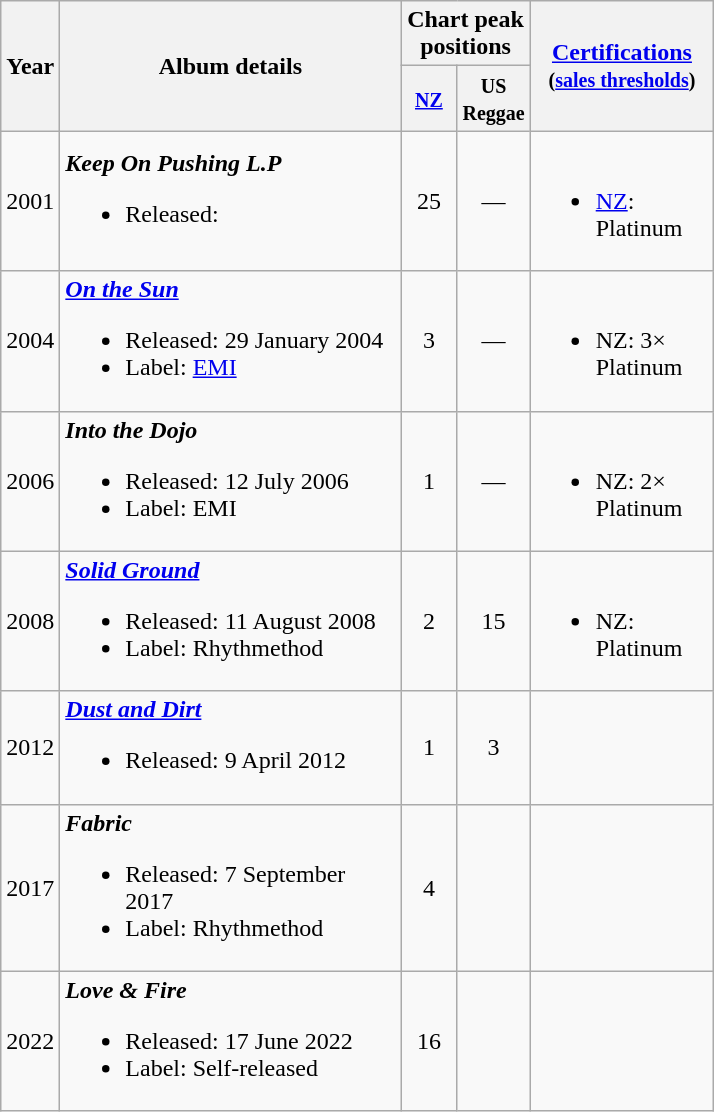<table class="wikitable" border="1">
<tr>
<th rowspan="2">Year</th>
<th rowspan="2" width="220">Album details</th>
<th colspan="2">Chart peak positions</th>
<th rowspan="2" width="115"><a href='#'>Certifications</a><br><small>(<a href='#'>sales thresholds</a>)</small></th>
</tr>
<tr>
<th width="30"><small><a href='#'>NZ</a><br></small></th>
<th width="30"><small>US<br>Reggae</small></th>
</tr>
<tr>
<td>2001</td>
<td><strong><em>Keep On Pushing L.P</em></strong><br><ul><li>Released:</li></ul></td>
<td align="center">25<br></td>
<td align="center">—</td>
<td><br><ul><li><a href='#'>NZ</a>: Platinum</li></ul></td>
</tr>
<tr>
<td>2004</td>
<td><strong><em><a href='#'>On the Sun</a></em></strong><br><ul><li>Released: 29 January 2004</li><li>Label: <a href='#'>EMI</a></li></ul></td>
<td align="center">3</td>
<td align="center">—</td>
<td><br><ul><li>NZ: 3× Platinum</li></ul></td>
</tr>
<tr>
<td>2006</td>
<td><strong><em>Into the Dojo</em></strong><br><ul><li>Released: 12 July 2006</li><li>Label: EMI</li></ul></td>
<td align="center">1</td>
<td align="center">—</td>
<td><br><ul><li>NZ: 2× Platinum</li></ul></td>
</tr>
<tr>
<td>2008</td>
<td><strong><em><a href='#'>Solid Ground</a></em></strong><br><ul><li>Released: 11 August 2008</li><li>Label: Rhythmethod</li></ul></td>
<td align="center">2</td>
<td align="center">15</td>
<td><br><ul><li>NZ: Platinum</li></ul></td>
</tr>
<tr>
<td>2012</td>
<td><strong><em><a href='#'>Dust and Dirt</a></em></strong><br><ul><li>Released: 9 April 2012</li></ul></td>
<td align="center">1</td>
<td align="center">3</td>
<td></td>
</tr>
<tr>
<td>2017</td>
<td><strong><em>Fabric</em></strong><br><ul><li>Released: 7 September 2017</li><li>Label: Rhythmethod</li></ul></td>
<td align="center">4<br></td>
<td align="center"></td>
<td></td>
</tr>
<tr>
<td>2022</td>
<td><strong><em>Love & Fire</em></strong><br><ul><li>Released: 17 June 2022</li><li>Label: Self-released</li></ul></td>
<td align="center">16<br></td>
<td align="center"></td>
<td></td>
</tr>
</table>
